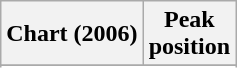<table class="wikitable sortable plainrowheaders" style="text-align:center">
<tr>
<th scope="col">Chart (2006)</th>
<th scope="col">Peak<br> position</th>
</tr>
<tr>
</tr>
<tr>
</tr>
</table>
